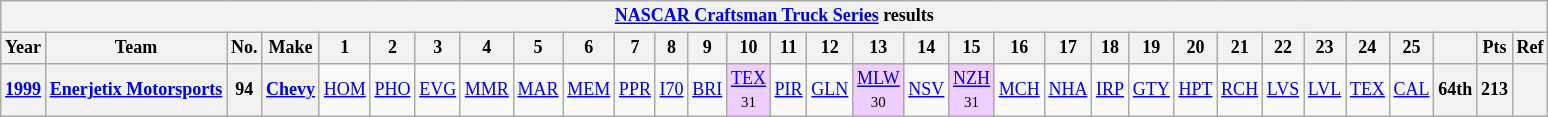<table class="wikitable" style="text-align:center; font-size:75%">
<tr>
<th colspan=43><a href='#'>NASCAR Craftsman Truck Series</a> results</th>
</tr>
<tr>
<th>Year</th>
<th>Team</th>
<th>No.</th>
<th>Make</th>
<th>1</th>
<th>2</th>
<th>3</th>
<th>4</th>
<th>5</th>
<th>6</th>
<th>7</th>
<th>8</th>
<th>9</th>
<th>10</th>
<th>11</th>
<th>12</th>
<th>13</th>
<th>14</th>
<th>15</th>
<th>16</th>
<th>17</th>
<th>18</th>
<th>19</th>
<th>20</th>
<th>21</th>
<th>22</th>
<th>23</th>
<th>24</th>
<th>25</th>
<th></th>
<th>Pts</th>
<th>Ref</th>
</tr>
<tr>
<th><a href='#'>1999</a></th>
<th><a href='#'>Enerjetix Motorsports</a></th>
<th>94</th>
<th><a href='#'>Chevy</a></th>
<td><a href='#'>HOM</a></td>
<td><a href='#'>PHO</a></td>
<td><a href='#'>EVG</a></td>
<td><a href='#'>MMR</a></td>
<td><a href='#'>MAR</a></td>
<td><a href='#'>MEM</a></td>
<td><a href='#'>PPR</a></td>
<td><a href='#'>I70</a></td>
<td><a href='#'>BRI</a></td>
<td style="background:#EFCFFF;"><a href='#'>TEX</a><br><small>31</small></td>
<td><a href='#'>PIR</a></td>
<td><a href='#'>GLN</a></td>
<td style="background:#EFCFFF;"><a href='#'>MLW</a><br><small>30</small></td>
<td><a href='#'>NSV</a></td>
<td style="background:#EFCFFF;"><a href='#'>NZH</a><br><small>31</small></td>
<td><a href='#'>MCH</a></td>
<td><a href='#'>NHA</a></td>
<td><a href='#'>IRP</a></td>
<td><a href='#'>GTY</a></td>
<td><a href='#'>HPT</a></td>
<td><a href='#'>RCH</a></td>
<td><a href='#'>LVS</a></td>
<td><a href='#'>LVL</a></td>
<td><a href='#'>TEX</a></td>
<td><a href='#'>CAL</a></td>
<th>64th</th>
<th>213</th>
<th></th>
</tr>
</table>
